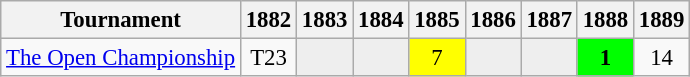<table class="wikitable" style="font-size:95%;text-align:center;">
<tr>
<th>Tournament</th>
<th>1882</th>
<th>1883</th>
<th>1884</th>
<th>1885</th>
<th>1886</th>
<th>1887</th>
<th>1888</th>
<th>1889</th>
</tr>
<tr>
<td align=left><a href='#'>The Open Championship</a></td>
<td>T23</td>
<td style="background:#eeeeee;"></td>
<td style="background:#eeeeee;"></td>
<td style="background:yellow;">7</td>
<td style="background:#eeeeee;"></td>
<td style="background:#eeeeee;"></td>
<td style="background:lime;"><strong>1</strong></td>
<td>14</td>
</tr>
</table>
